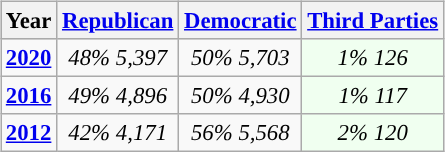<table class="wikitable" style="float:right; font-size:95%;">
<tr bgcolor=lightgrey>
<th>Year</th>
<th><a href='#'>Republican</a></th>
<th><a href='#'>Democratic</a></th>
<th><a href='#'>Third Parties</a></th>
</tr>
<tr>
<td style="text-align:center; "><strong><a href='#'>2020</a></strong></td>
<td style="text-align:center; "><em>48%</em> <em>5,397</em></td>
<td style="text-align:center; "><em>50%</em> <em>5,703</em></td>
<td style="text-align:center; background:honeyDew;"><em>1%</em> <em>126</em></td>
</tr>
<tr>
<td style="text-align:center; "><strong><a href='#'>2016</a></strong></td>
<td style="text-align:center; "><em>49%</em> <em>4,896</em></td>
<td style="text-align:center; "><em>50%</em> <em>4,930</em></td>
<td style="text-align:center; background:honeyDew;"><em>1%</em> <em>117</em></td>
</tr>
<tr>
<td style="text-align:center; "><strong><a href='#'>2012</a></strong></td>
<td style="text-align:center; "><em>42%</em> <em>4,171</em></td>
<td style="text-align:center; "><em>56%</em> <em>5,568</em></td>
<td style="text-align:center; background:honeyDew;"><em>2%</em> <em>120</em></td>
</tr>
</table>
